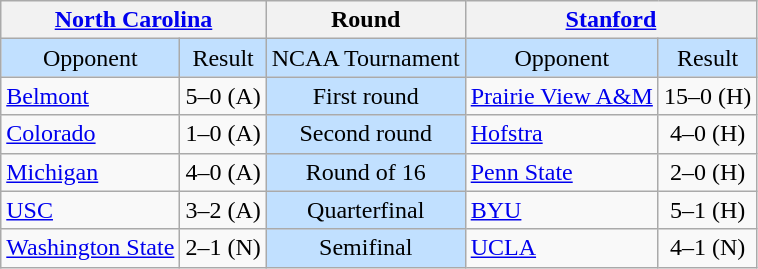<table class="wikitable" style="text-align: center;">
<tr>
<th colspan="2"><a href='#'>North Carolina</a> </th>
<th>Round</th>
<th colspan="2"><a href='#'>Stanford</a> </th>
</tr>
<tr bgcolor="#c1e0ff">
<td>Opponent</td>
<td>Result</td>
<td>NCAA Tournament</td>
<td>Opponent</td>
<td>Result</td>
</tr>
<tr>
<td align="left"><a href='#'>Belmont</a> </td>
<td>5–0 (A)</td>
<td bgcolor="#c1e0ff">First round</td>
<td align="left"><a href='#'>Prairie View A&M</a> </td>
<td>15–0 (H)</td>
</tr>
<tr>
<td align="left"><a href='#'>Colorado</a> </td>
<td>1–0 (A)</td>
<td bgcolor="#c1e0ff">Second round</td>
<td align="left"><a href='#'>Hofstra</a> </td>
<td>4–0 (H)</td>
</tr>
<tr>
<td align="left"><a href='#'>Michigan</a> </td>
<td>4–0 (A)</td>
<td bgcolor="#c1e0ff">Round of 16</td>
<td align="left"><a href='#'>Penn State</a> </td>
<td>2–0 (H)</td>
</tr>
<tr>
<td align="left"><a href='#'>USC</a> </td>
<td>3–2 (A)</td>
<td bgcolor="#c1e0ff">Quarterfinal</td>
<td align="left"><a href='#'>BYU</a> </td>
<td>5–1 (H)</td>
</tr>
<tr>
<td align="left"><a href='#'>Washington State</a> </td>
<td>2–1 (N)</td>
<td bgcolor="#c1e0ff">Semifinal</td>
<td align="left"><a href='#'>UCLA</a> </td>
<td>4–1 (N)</td>
</tr>
</table>
